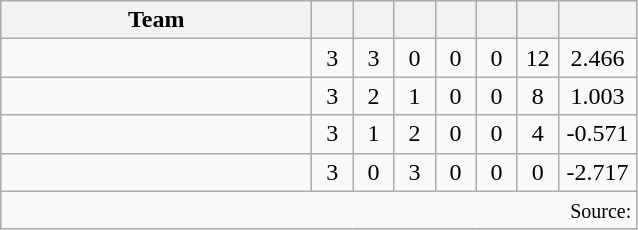<table class="wikitable" style="text-align:center">
<tr>
<th width=200>Team</th>
<th width=20></th>
<th width=20></th>
<th width=20></th>
<th width=20></th>
<th width=20></th>
<th width=20></th>
<th width=45></th>
</tr>
<tr>
<td align="left"></td>
<td>3</td>
<td>3</td>
<td>0</td>
<td>0</td>
<td>0</td>
<td>12</td>
<td>2.466</td>
</tr>
<tr>
<td align="left"></td>
<td>3</td>
<td>2</td>
<td>1</td>
<td>0</td>
<td>0</td>
<td>8</td>
<td>1.003</td>
</tr>
<tr>
<td align="left"></td>
<td>3</td>
<td>1</td>
<td>2</td>
<td>0</td>
<td>0</td>
<td>4</td>
<td>-0.571</td>
</tr>
<tr>
<td align="left"></td>
<td>3</td>
<td>0</td>
<td>3</td>
<td>0</td>
<td>0</td>
<td>0</td>
<td>-2.717</td>
</tr>
<tr>
<td colspan="8" align="right"><small>Source: </small></td>
</tr>
</table>
